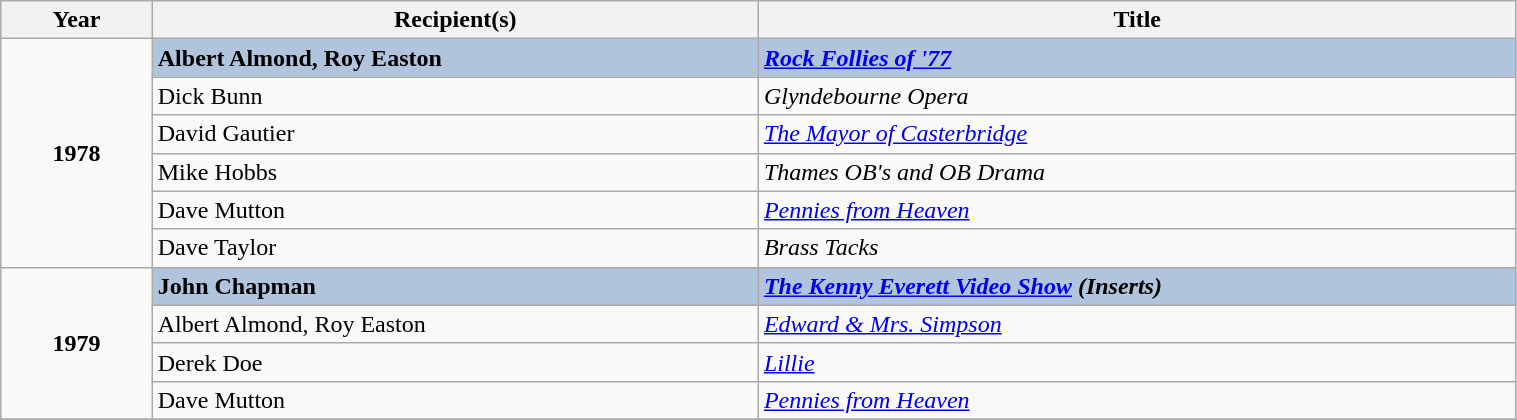<table class="wikitable" width="80%">
<tr>
<th width=5%>Year</th>
<th width=20%><strong>Recipient(s)</strong></th>
<th width=25%><strong>Title</strong></th>
</tr>
<tr>
<td rowspan="6" style="text-align:center;"><strong>1978</strong></td>
<td style="background:#B0C4DE;"><strong>Albert Almond, Roy Easton</strong></td>
<td style="background:#B0C4DE;"><strong><em><a href='#'>Rock Follies of '77</a></em></strong></td>
</tr>
<tr>
<td>Dick Bunn</td>
<td><em>Glyndebourne Opera</em></td>
</tr>
<tr>
<td>David Gautier</td>
<td><em><a href='#'>The Mayor of Casterbridge</a></em></td>
</tr>
<tr>
<td>Mike Hobbs</td>
<td><em>Thames OB's and OB Drama</em></td>
</tr>
<tr>
<td>Dave Mutton</td>
<td><em><a href='#'>Pennies from Heaven</a></em></td>
</tr>
<tr>
<td>Dave Taylor</td>
<td><em>Brass Tacks</em></td>
</tr>
<tr>
<td rowspan="4" style="text-align:center;"><strong>1979</strong></td>
<td style="background:#B0C4DE;"><strong>John Chapman</strong></td>
<td style="background:#B0C4DE;"><strong><em><a href='#'>The Kenny Everett Video Show</a> (Inserts)</em></strong></td>
</tr>
<tr>
<td>Albert Almond, Roy Easton</td>
<td><em><a href='#'>Edward & Mrs. Simpson</a></em></td>
</tr>
<tr>
<td>Derek Doe</td>
<td><em><a href='#'>Lillie</a></em></td>
</tr>
<tr>
<td>Dave Mutton</td>
<td><em><a href='#'>Pennies from Heaven</a></em></td>
</tr>
<tr>
</tr>
</table>
